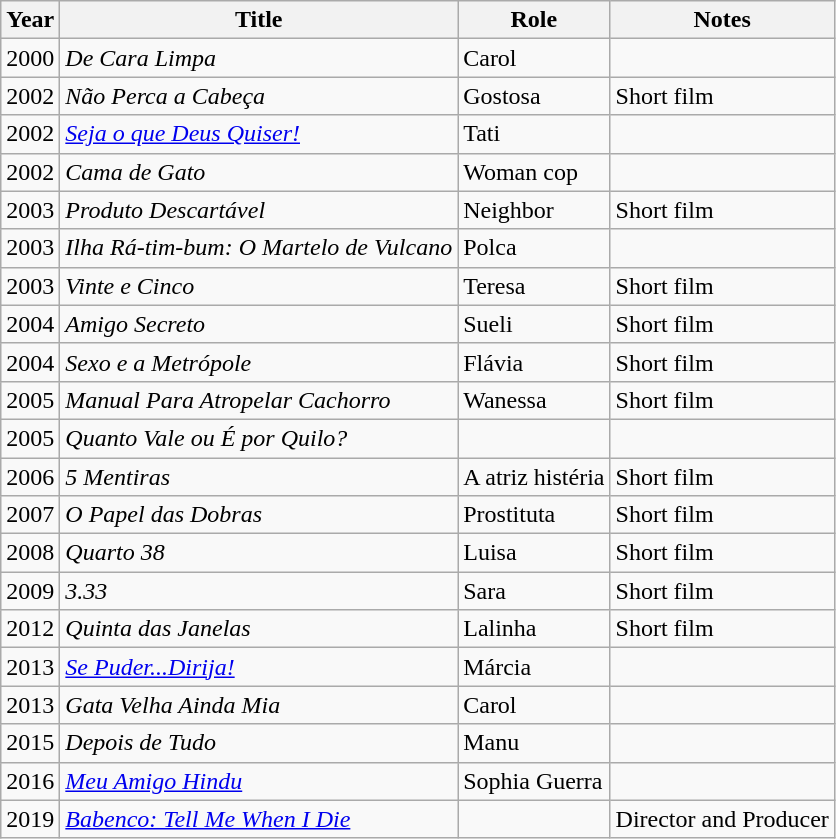<table class="wikitable" style="margin-bottom: 10px;">
<tr>
<th>Year</th>
<th>Title</th>
<th>Role</th>
<th>Notes</th>
</tr>
<tr>
<td>2000</td>
<td><em>De Cara Limpa</em></td>
<td>Carol</td>
<td></td>
</tr>
<tr>
<td>2002</td>
<td><em>Não Perca a Cabeça</em></td>
<td>Gostosa</td>
<td>Short film</td>
</tr>
<tr>
<td>2002</td>
<td><em><a href='#'>Seja o que Deus Quiser!</a></em></td>
<td>Tati</td>
<td></td>
</tr>
<tr>
<td>2002</td>
<td><em>Cama de Gato</em></td>
<td>Woman cop</td>
<td></td>
</tr>
<tr>
<td>2003</td>
<td><em>Produto Descartável</em></td>
<td>Neighbor</td>
<td>Short film</td>
</tr>
<tr>
<td>2003</td>
<td><em>Ilha Rá-tim-bum: O Martelo de Vulcano</em></td>
<td>Polca</td>
<td></td>
</tr>
<tr>
<td>2003</td>
<td><em>Vinte e Cinco</em></td>
<td>Teresa</td>
<td>Short film</td>
</tr>
<tr>
<td>2004</td>
<td><em>Amigo Secreto</em></td>
<td>Sueli</td>
<td>Short film</td>
</tr>
<tr>
<td>2004</td>
<td><em>Sexo e a Metrópole</em></td>
<td>Flávia</td>
<td>Short film</td>
</tr>
<tr>
<td>2005</td>
<td><em>Manual Para Atropelar Cachorro</em></td>
<td>Wanessa</td>
<td>Short film</td>
</tr>
<tr>
<td>2005</td>
<td><em>Quanto Vale ou É por Quilo?</em></td>
<td></td>
<td></td>
</tr>
<tr>
<td>2006</td>
<td><em>5 Mentiras</em></td>
<td>A atriz histéria</td>
<td>Short film</td>
</tr>
<tr>
<td>2007</td>
<td><em>O Papel das Dobras</em></td>
<td>Prostituta</td>
<td>Short film</td>
</tr>
<tr>
<td>2008</td>
<td><em>Quarto 38</em></td>
<td>Luisa</td>
<td>Short film</td>
</tr>
<tr>
<td>2009</td>
<td><em>3.33</em></td>
<td>Sara</td>
<td>Short film</td>
</tr>
<tr>
<td>2012</td>
<td><em>Quinta das Janelas</em></td>
<td>Lalinha</td>
<td>Short film</td>
</tr>
<tr>
<td>2013</td>
<td><em><a href='#'>Se Puder...Dirija!</a></em></td>
<td>Márcia</td>
<td></td>
</tr>
<tr>
<td>2013</td>
<td><em>Gata Velha Ainda Mia</em></td>
<td>Carol</td>
<td></td>
</tr>
<tr>
<td>2015</td>
<td><em>Depois de Tudo </em></td>
<td>Manu</td>
<td></td>
</tr>
<tr>
<td>2016</td>
<td><em><a href='#'>Meu Amigo Hindu</a></em></td>
<td>Sophia Guerra</td>
<td></td>
</tr>
<tr>
<td>2019</td>
<td><em><a href='#'>Babenco: Tell Me When I Die</a></em></td>
<td></td>
<td>Director and Producer</td>
</tr>
</table>
